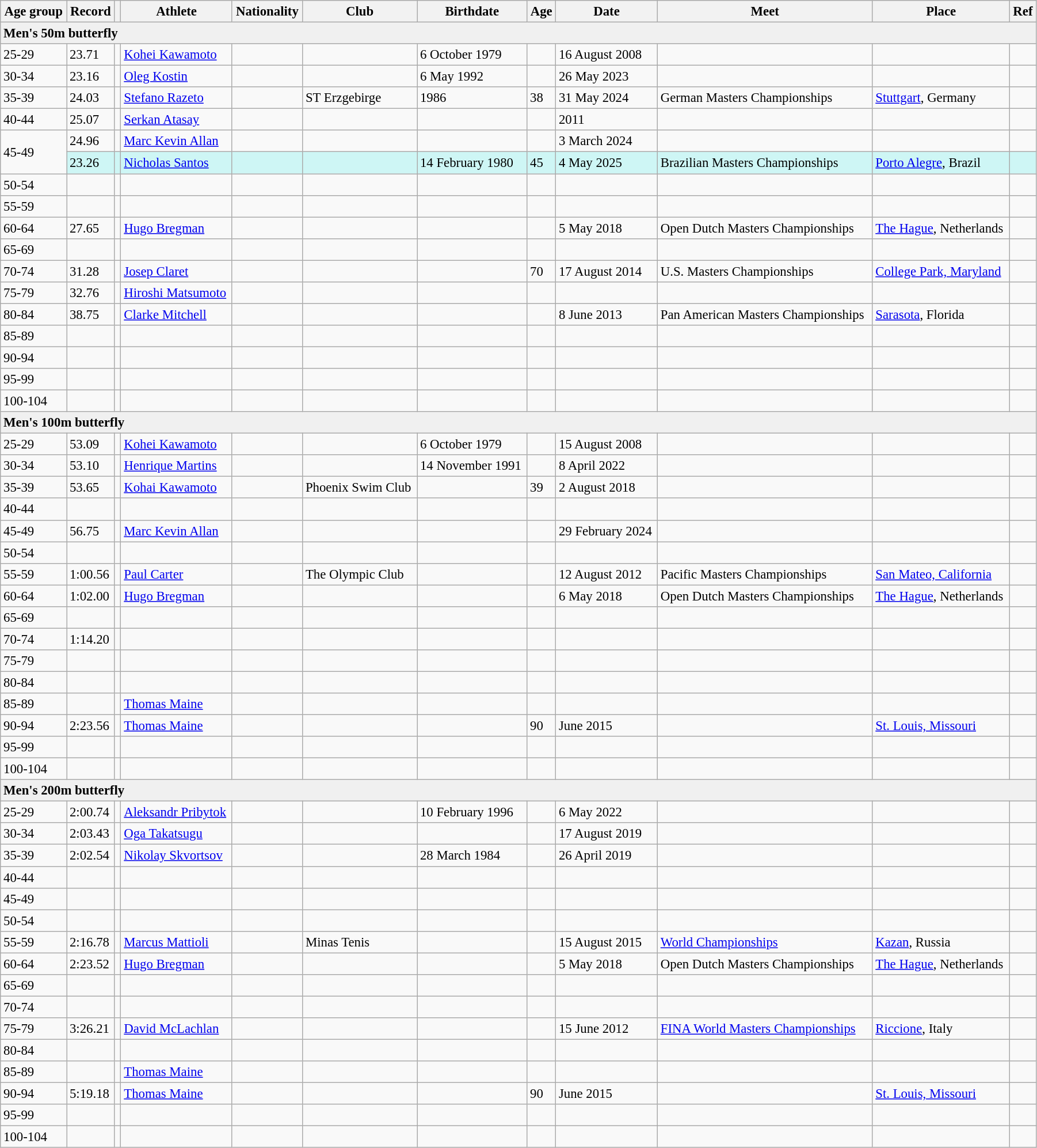<table class="wikitable" style="font-size:95%; width: 95%;">
<tr>
<th>Age group</th>
<th>Record</th>
<th></th>
<th>Athlete</th>
<th>Nationality</th>
<th>Club</th>
<th>Birthdate</th>
<th>Age</th>
<th>Date</th>
<th>Meet</th>
<th>Place</th>
<th>Ref</th>
</tr>
<tr style="background:#f0f0f0;">
<td colspan=12><strong>Men's 50m butterfly</strong></td>
</tr>
<tr>
<td>25-29</td>
<td>23.71</td>
<td></td>
<td><a href='#'>Kohei Kawamoto</a></td>
<td></td>
<td></td>
<td>6 October 1979</td>
<td></td>
<td>16 August 2008</td>
<td></td>
<td></td>
<td></td>
</tr>
<tr>
<td>30-34</td>
<td>23.16</td>
<td></td>
<td><a href='#'>Oleg Kostin</a></td>
<td></td>
<td></td>
<td>6 May 1992</td>
<td></td>
<td>26 May 2023</td>
<td></td>
<td></td>
<td></td>
</tr>
<tr>
<td>35-39</td>
<td>24.03</td>
<td></td>
<td><a href='#'>Stefano Razeto</a></td>
<td></td>
<td>ST Erzgebirge</td>
<td>1986</td>
<td>38</td>
<td>31 May 2024</td>
<td>German Masters Championships</td>
<td><a href='#'>Stuttgart</a>, Germany</td>
<td></td>
</tr>
<tr>
<td>40-44</td>
<td>25.07</td>
<td></td>
<td><a href='#'>Serkan Atasay</a></td>
<td></td>
<td></td>
<td></td>
<td></td>
<td>2011</td>
<td></td>
<td></td>
<td></td>
</tr>
<tr>
<td rowspan=2>45-49</td>
<td>24.96</td>
<td></td>
<td><a href='#'>Marc Kevin Allan</a></td>
<td></td>
<td></td>
<td></td>
<td></td>
<td>3 March 2024</td>
<td></td>
<td></td>
<td></td>
</tr>
<tr bgcolor=#CEF6F5>
<td>23.26</td>
<td></td>
<td><a href='#'>Nicholas Santos</a></td>
<td></td>
<td></td>
<td>14 February 1980</td>
<td>45</td>
<td>4 May 2025</td>
<td>Brazilian Masters Championships</td>
<td><a href='#'>Porto Alegre</a>, Brazil</td>
<td></td>
</tr>
<tr>
<td>50-54</td>
<td></td>
<td></td>
<td></td>
<td></td>
<td></td>
<td></td>
<td></td>
<td></td>
<td></td>
<td></td>
<td></td>
</tr>
<tr>
<td>55-59</td>
<td></td>
<td></td>
<td></td>
<td></td>
<td></td>
<td></td>
<td></td>
<td></td>
<td></td>
<td></td>
<td></td>
</tr>
<tr>
<td>60-64</td>
<td>27.65</td>
<td></td>
<td><a href='#'>Hugo Bregman</a></td>
<td></td>
<td></td>
<td></td>
<td></td>
<td>5 May 2018</td>
<td>Open Dutch Masters Championships</td>
<td><a href='#'>The Hague</a>, Netherlands</td>
<td></td>
</tr>
<tr>
<td>65-69</td>
<td></td>
<td></td>
<td></td>
<td></td>
<td></td>
<td></td>
<td></td>
<td></td>
<td></td>
<td></td>
<td></td>
</tr>
<tr>
<td>70-74</td>
<td>31.28</td>
<td></td>
<td><a href='#'>Josep Claret</a></td>
<td></td>
<td></td>
<td></td>
<td>70</td>
<td>17 August 2014</td>
<td>U.S. Masters Championships</td>
<td><a href='#'>College Park, Maryland</a></td>
<td></td>
</tr>
<tr>
<td>75-79</td>
<td>32.76</td>
<td></td>
<td><a href='#'>Hiroshi Matsumoto</a></td>
<td></td>
<td></td>
<td></td>
<td></td>
<td></td>
<td></td>
<td></td>
<td></td>
</tr>
<tr>
<td>80-84</td>
<td>38.75</td>
<td></td>
<td><a href='#'>Clarke Mitchell</a></td>
<td></td>
<td></td>
<td></td>
<td></td>
<td>8 June 2013</td>
<td>Pan American Masters Championships</td>
<td><a href='#'>Sarasota</a>, Florida</td>
<td></td>
</tr>
<tr>
<td>85-89</td>
<td></td>
<td></td>
<td></td>
<td></td>
<td></td>
<td></td>
<td></td>
<td></td>
<td></td>
<td></td>
<td></td>
</tr>
<tr>
<td>90-94</td>
<td></td>
<td></td>
<td></td>
<td></td>
<td></td>
<td></td>
<td></td>
<td></td>
<td></td>
<td></td>
<td></td>
</tr>
<tr>
<td>95-99</td>
<td></td>
<td></td>
<td></td>
<td></td>
<td></td>
<td></td>
<td></td>
<td></td>
<td></td>
<td></td>
<td></td>
</tr>
<tr>
<td>100-104</td>
<td></td>
<td></td>
<td></td>
<td></td>
<td></td>
<td></td>
<td></td>
<td></td>
<td></td>
<td></td>
<td></td>
</tr>
<tr style="background:#f0f0f0;">
<td colspan=12><strong>Men's 100m butterfly</strong></td>
</tr>
<tr>
<td>25-29</td>
<td>53.09</td>
<td></td>
<td><a href='#'>Kohei Kawamoto</a></td>
<td></td>
<td></td>
<td>6 October 1979</td>
<td></td>
<td>15 August 2008</td>
<td></td>
<td></td>
<td></td>
</tr>
<tr>
<td>30-34</td>
<td>53.10</td>
<td></td>
<td><a href='#'>Henrique Martins</a></td>
<td></td>
<td></td>
<td>14 November 1991</td>
<td></td>
<td>8 April 2022</td>
<td></td>
<td></td>
<td></td>
</tr>
<tr>
<td>35-39</td>
<td>53.65</td>
<td></td>
<td><a href='#'>Kohai Kawamoto</a></td>
<td></td>
<td>Phoenix Swim Club</td>
<td></td>
<td>39</td>
<td>2 August 2018</td>
<td></td>
<td></td>
<td></td>
</tr>
<tr>
<td>40-44</td>
<td></td>
<td></td>
<td></td>
<td></td>
<td></td>
<td></td>
<td></td>
<td></td>
<td></td>
<td></td>
<td></td>
</tr>
<tr>
<td>45-49</td>
<td>56.75</td>
<td></td>
<td><a href='#'>Marc Kevin Allan</a></td>
<td></td>
<td></td>
<td></td>
<td></td>
<td>29 February 2024</td>
<td></td>
<td></td>
<td></td>
</tr>
<tr>
<td>50-54</td>
<td></td>
<td></td>
<td></td>
<td></td>
<td></td>
<td></td>
<td></td>
<td></td>
<td></td>
<td></td>
<td></td>
</tr>
<tr>
<td>55-59</td>
<td>1:00.56</td>
<td></td>
<td><a href='#'>Paul Carter</a></td>
<td></td>
<td>The Olympic Club</td>
<td></td>
<td></td>
<td>12 August 2012</td>
<td>Pacific Masters Championships</td>
<td><a href='#'>San Mateo, California</a></td>
<td></td>
</tr>
<tr>
<td>60-64</td>
<td>1:02.00</td>
<td></td>
<td><a href='#'>Hugo Bregman</a></td>
<td></td>
<td></td>
<td></td>
<td></td>
<td>6 May 2018</td>
<td>Open Dutch Masters Championships</td>
<td><a href='#'>The Hague</a>, Netherlands</td>
<td></td>
</tr>
<tr>
<td>65-69</td>
<td></td>
<td></td>
<td></td>
<td></td>
<td></td>
<td></td>
<td></td>
<td></td>
<td></td>
<td></td>
<td></td>
</tr>
<tr>
<td>70-74</td>
<td>1:14.20</td>
<td></td>
<td></td>
<td></td>
<td></td>
<td></td>
<td></td>
<td></td>
<td></td>
<td></td>
<td></td>
</tr>
<tr>
<td>75-79</td>
<td></td>
<td></td>
<td></td>
<td></td>
<td></td>
<td></td>
<td></td>
<td></td>
<td></td>
<td></td>
<td></td>
</tr>
<tr>
<td>80-84</td>
<td></td>
<td></td>
<td></td>
<td></td>
<td></td>
<td></td>
<td></td>
<td></td>
<td></td>
<td></td>
<td></td>
</tr>
<tr>
<td>85-89</td>
<td></td>
<td></td>
<td><a href='#'>Thomas Maine</a></td>
<td></td>
<td></td>
<td></td>
<td></td>
<td></td>
<td></td>
<td></td>
<td></td>
</tr>
<tr>
<td>90-94</td>
<td>2:23.56</td>
<td></td>
<td><a href='#'>Thomas Maine</a></td>
<td></td>
<td></td>
<td></td>
<td>90</td>
<td>June 2015</td>
<td></td>
<td><a href='#'>St. Louis, Missouri</a></td>
<td></td>
</tr>
<tr>
<td>95-99</td>
<td></td>
<td></td>
<td></td>
<td></td>
<td></td>
<td></td>
<td></td>
<td></td>
<td></td>
<td></td>
<td></td>
</tr>
<tr>
<td>100-104</td>
<td></td>
<td></td>
<td></td>
<td></td>
<td></td>
<td></td>
<td></td>
<td></td>
<td></td>
<td></td>
<td></td>
</tr>
<tr style="background:#f0f0f0;">
<td colspan=12><strong>Men's 200m butterfly</strong></td>
</tr>
<tr>
<td>25-29</td>
<td>2:00.74</td>
<td></td>
<td><a href='#'>Aleksandr Pribytok</a></td>
<td></td>
<td></td>
<td>10 February 1996</td>
<td></td>
<td>6 May 2022</td>
<td></td>
<td></td>
<td></td>
</tr>
<tr>
<td>30-34</td>
<td>2:03.43</td>
<td></td>
<td><a href='#'>Oga Takatsugu</a></td>
<td></td>
<td></td>
<td></td>
<td></td>
<td>17 August 2019</td>
<td></td>
<td></td>
<td></td>
</tr>
<tr>
<td>35-39</td>
<td>2:02.54</td>
<td></td>
<td><a href='#'>Nikolay Skvortsov</a></td>
<td></td>
<td></td>
<td>28 March 1984</td>
<td></td>
<td>26 April 2019</td>
<td></td>
<td></td>
</tr>
<tr>
<td>40-44</td>
<td></td>
<td></td>
<td></td>
<td></td>
<td></td>
<td></td>
<td></td>
<td></td>
<td></td>
<td></td>
<td></td>
</tr>
<tr>
<td>45-49</td>
<td></td>
<td></td>
<td></td>
<td></td>
<td></td>
<td></td>
<td></td>
<td></td>
<td></td>
<td></td>
<td></td>
</tr>
<tr>
<td>50-54</td>
<td></td>
<td></td>
<td></td>
<td></td>
<td></td>
<td></td>
<td></td>
<td></td>
<td></td>
<td></td>
<td></td>
</tr>
<tr>
<td>55-59</td>
<td>2:16.78</td>
<td></td>
<td><a href='#'>Marcus Mattioli</a></td>
<td></td>
<td>Minas Tenis</td>
<td></td>
<td></td>
<td>15 August 2015</td>
<td><a href='#'>World Championships</a></td>
<td><a href='#'>Kazan</a>, Russia</td>
<td></td>
</tr>
<tr>
<td>60-64</td>
<td>2:23.52</td>
<td></td>
<td><a href='#'>Hugo Bregman</a></td>
<td></td>
<td></td>
<td></td>
<td></td>
<td>5 May 2018</td>
<td>Open Dutch Masters Championships</td>
<td><a href='#'>The Hague</a>, Netherlands</td>
<td></td>
</tr>
<tr>
<td>65-69</td>
<td></td>
<td></td>
<td></td>
<td></td>
<td></td>
<td></td>
<td></td>
<td></td>
<td></td>
<td></td>
<td></td>
</tr>
<tr>
<td>70-74</td>
<td></td>
<td></td>
<td></td>
<td></td>
<td></td>
<td></td>
<td></td>
<td></td>
<td></td>
<td></td>
<td></td>
</tr>
<tr>
<td>75-79</td>
<td>3:26.21</td>
<td></td>
<td><a href='#'>David McLachlan</a></td>
<td></td>
<td></td>
<td></td>
<td></td>
<td>15 June 2012</td>
<td><a href='#'>FINA World Masters Championships</a></td>
<td><a href='#'>Riccione</a>, Italy</td>
<td></td>
</tr>
<tr>
<td>80-84</td>
<td></td>
<td></td>
<td></td>
<td></td>
<td></td>
<td></td>
<td></td>
<td></td>
<td></td>
<td></td>
<td></td>
</tr>
<tr>
<td>85-89</td>
<td></td>
<td></td>
<td><a href='#'>Thomas Maine</a></td>
<td></td>
<td></td>
<td></td>
<td></td>
<td></td>
<td></td>
<td></td>
<td></td>
</tr>
<tr>
<td>90-94</td>
<td>5:19.18</td>
<td></td>
<td><a href='#'>Thomas Maine</a></td>
<td></td>
<td></td>
<td></td>
<td>90</td>
<td>June 2015</td>
<td></td>
<td><a href='#'>St. Louis, Missouri</a></td>
<td></td>
</tr>
<tr>
<td>95-99</td>
<td></td>
<td></td>
<td></td>
<td></td>
<td></td>
<td></td>
<td></td>
<td></td>
<td></td>
<td></td>
<td></td>
</tr>
<tr>
<td>100-104</td>
<td></td>
<td></td>
<td></td>
<td></td>
<td></td>
<td></td>
<td></td>
<td></td>
<td></td>
<td></td>
<td></td>
</tr>
</table>
